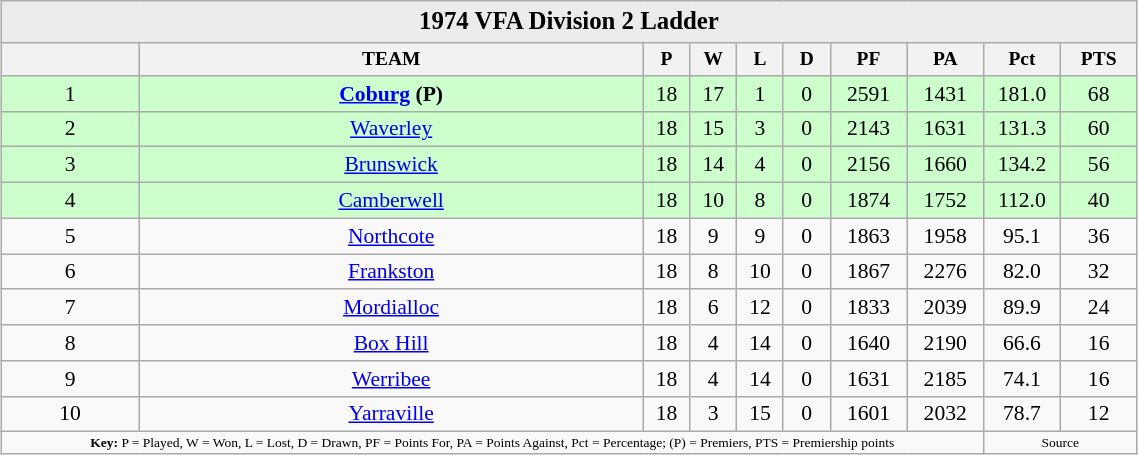<table class="wikitable" style="margin:1em auto; text-align: center; font-size: 90%; width: 60%">
<tr>
<th colspan=11 style="background: #EBEBEB; font-size: 115%;"><strong>1974 VFA Division 2 Ladder</strong></th>
</tr>
<tr style="text-align: center; font-size: 90%;">
<th></th>
<th>TEAM</th>
<th width="25">P</th>
<th width="25">W</th>
<th width="25">L</th>
<th width="25">D</th>
<th width="45">PF</th>
<th width="45">PA</th>
<th width="45">Pct</th>
<th width="45">PTS</th>
</tr>
<tr style="background: #CCFFCC;">
<td>1</td>
<td><strong><a href='#'>Coburg</a> (P)</strong></td>
<td>18</td>
<td>17</td>
<td>1</td>
<td>0</td>
<td>2591</td>
<td>1431</td>
<td>181.0</td>
<td>68</td>
</tr>
<tr style="background: #CCFFCC;">
<td>2</td>
<td><a href='#'>Waverley</a></td>
<td>18</td>
<td>15</td>
<td>3</td>
<td>0</td>
<td>2143</td>
<td>1631</td>
<td>131.3</td>
<td>60</td>
</tr>
<tr style="background: #CCFFCC;">
<td>3</td>
<td><a href='#'>Brunswick</a></td>
<td>18</td>
<td>14</td>
<td>4</td>
<td>0</td>
<td>2156</td>
<td>1660</td>
<td>134.2</td>
<td>56</td>
</tr>
<tr style="background: #CCFFCC;">
<td>4</td>
<td><a href='#'>Camberwell</a></td>
<td>18</td>
<td>10</td>
<td>8</td>
<td>0</td>
<td>1874</td>
<td>1752</td>
<td>112.0</td>
<td>40</td>
</tr>
<tr>
<td>5</td>
<td><a href='#'>Northcote</a></td>
<td>18</td>
<td>9</td>
<td>9</td>
<td>0</td>
<td>1863</td>
<td>1958</td>
<td>95.1</td>
<td>36</td>
</tr>
<tr>
<td>6</td>
<td><a href='#'>Frankston</a></td>
<td>18</td>
<td>8</td>
<td>10</td>
<td>0</td>
<td>1867</td>
<td>2276</td>
<td>82.0</td>
<td>32</td>
</tr>
<tr>
<td>7</td>
<td><a href='#'>Mordialloc</a></td>
<td>18</td>
<td>6</td>
<td>12</td>
<td>0</td>
<td>1833</td>
<td>2039</td>
<td>89.9</td>
<td>24</td>
</tr>
<tr>
<td>8</td>
<td><a href='#'>Box Hill</a></td>
<td>18</td>
<td>4</td>
<td>14</td>
<td>0</td>
<td>1640</td>
<td>2190</td>
<td>66.6</td>
<td>16</td>
</tr>
<tr>
<td>9</td>
<td><a href='#'>Werribee</a></td>
<td>18</td>
<td>4</td>
<td>14</td>
<td>0</td>
<td>1631</td>
<td>2185</td>
<td>74.1</td>
<td>16</td>
</tr>
<tr>
<td>10</td>
<td><a href='#'>Yarraville</a></td>
<td>18</td>
<td>3</td>
<td>15</td>
<td>0</td>
<td>1601</td>
<td>2032</td>
<td>78.7</td>
<td>12</td>
</tr>
<tr style="font-size: xx-small;">
<td colspan="8"><strong>Key:</strong> P = Played, W = Won, L = Lost, D = Drawn, PF = Points For, PA = Points Against, Pct = Percentage; (P) = Premiers, PTS = Premiership points</td>
<td colspan="2">Source</td>
</tr>
</table>
